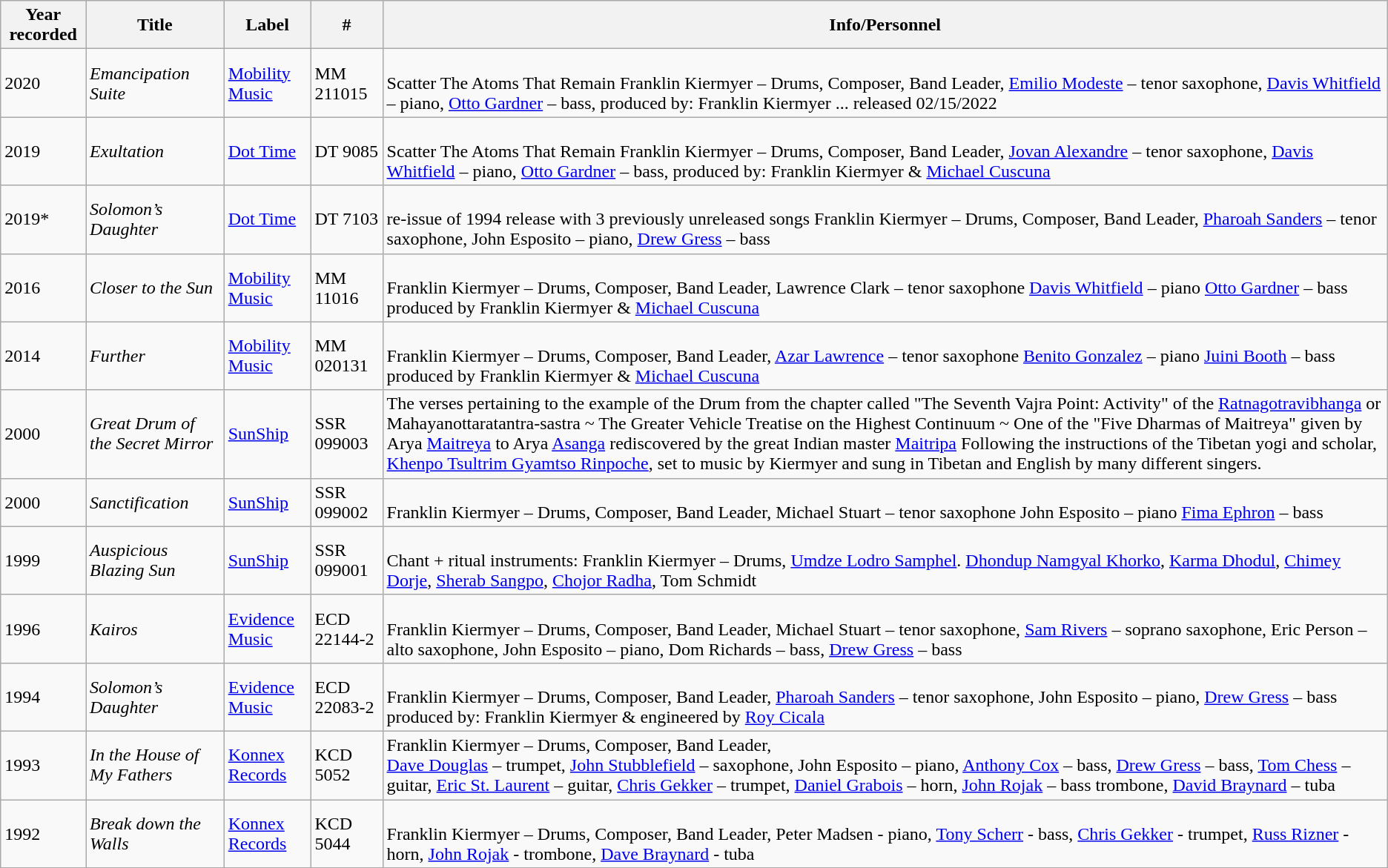<table class="wikitable sortable">
<tr>
<th>Year recorded</th>
<th>Title</th>
<th>Label</th>
<th>#</th>
<th>Info/Personnel</th>
</tr>
<tr>
<td>2020</td>
<td><em>Emancipation Suite</em></td>
<td><a href='#'>Mobility Music</a></td>
<td>MM 211015</td>
<td><br>Scatter The Atoms That Remain
Franklin Kiermyer – Drums, Composer, Band Leader,
<a href='#'>Emilio Modeste</a> – tenor saxophone, 
<a href='#'>Davis Whitfield</a> – piano, 
<a href='#'>Otto Gardner</a> – bass, 
produced by:
Franklin Kiermyer ... released 02/15/2022</td>
</tr>
<tr>
<td>2019</td>
<td><em>Exultation</em></td>
<td><a href='#'>Dot Time</a></td>
<td>DT 9085</td>
<td><br>Scatter The Atoms That Remain
Franklin Kiermyer – Drums, Composer, Band Leader,
<a href='#'>Jovan Alexandre</a> – tenor saxophone, 
<a href='#'>Davis Whitfield</a> – piano, 
<a href='#'>Otto Gardner</a> – bass, 
produced by:
Franklin Kiermyer & <a href='#'>Michael Cuscuna</a></td>
</tr>
<tr>
<td>2019*</td>
<td><em>Solomon’s Daughter</em></td>
<td><a href='#'>Dot Time</a></td>
<td>DT 7103</td>
<td><br>re-issue of 1994 release with 3 previously unreleased songs
Franklin Kiermyer – Drums, Composer, Band Leader,
<a href='#'>Pharoah Sanders</a> – tenor saxophone, 
John Esposito – piano, 
<a href='#'>Drew Gress</a> – bass</td>
</tr>
<tr>
<td>2016</td>
<td><em>Closer to the Sun</em></td>
<td><a href='#'>Mobility Music</a></td>
<td>MM 11016</td>
<td><br>Franklin Kiermyer – Drums, Composer, Band Leader,
Lawrence Clark – tenor saxophone
<a href='#'>Davis Whitfield</a> – piano
<a href='#'>Otto Gardner</a> – bass
produced by Franklin Kiermyer & <a href='#'>Michael Cuscuna</a></td>
</tr>
<tr>
<td>2014</td>
<td><em>Further</em></td>
<td><a href='#'>Mobility Music</a></td>
<td>MM 020131</td>
<td><br>Franklin Kiermyer – Drums, Composer, Band Leader,
<a href='#'>Azar Lawrence</a> – tenor saxophone
<a href='#'>Benito Gonzalez</a> – piano
<a href='#'>Juini Booth</a> – bass
produced by Franklin Kiermyer & <a href='#'>Michael Cuscuna</a></td>
</tr>
<tr>
<td>2000</td>
<td><em>Great Drum of the Secret Mirror</em></td>
<td><a href='#'>SunShip</a></td>
<td>SSR 099003</td>
<td>The verses pertaining to the example of the Drum from the chapter called "The Seventh Vajra Point: Activity" of the <a href='#'>Ratnagotravibhanga</a> or Mahayanottaratantra-sastra ~ The Greater Vehicle Treatise on the Highest Continuum ~ One of the "Five Dharmas of Maitreya" given by Arya <a href='#'>Maitreya</a> to Arya <a href='#'>Asanga</a> rediscovered by the great Indian master <a href='#'>Maitripa</a> Following the instructions of the Tibetan yogi and scholar, <a href='#'>Khenpo Tsultrim Gyamtso Rinpoche</a>, set to music by Kiermyer and sung in Tibetan and English by many different singers.</td>
</tr>
<tr>
<td>2000</td>
<td><em>Sanctification</em></td>
<td><a href='#'>SunShip</a></td>
<td>SSR 099002</td>
<td><br>Franklin Kiermyer – Drums, Composer, Band Leader,
Michael Stuart – tenor saxophone
John Esposito – piano
<a href='#'>Fima Ephron</a> – bass</td>
</tr>
<tr>
<td>1999</td>
<td><em>Auspicious Blazing Sun</em></td>
<td><a href='#'>SunShip</a></td>
<td>SSR 099001</td>
<td><br>Chant + ritual instruments:
Franklin Kiermyer – Drums,
<a href='#'>Umdze Lodro Samphel</a>. 
<a href='#'>Dhondup Namgyal Khorko</a>, 
<a href='#'>Karma Dhodul</a>, 
<a href='#'>Chimey Dorje</a>, 
<a href='#'>Sherab Sangpo</a>, 
<a href='#'>Chojor Radha</a>, 
Tom Schmidt</td>
</tr>
<tr>
<td>1996</td>
<td><em>Kairos</em></td>
<td><a href='#'>Evidence Music</a></td>
<td>ECD 22144-2</td>
<td><br>Franklin Kiermyer – Drums, Composer, Band Leader,
Michael Stuart – tenor saxophone, 
<a href='#'>Sam Rivers</a> – soprano saxophone, 
Eric Person – alto saxophone, 
John Esposito – piano, 
Dom Richards – bass, 
<a href='#'>Drew Gress</a> – bass</td>
</tr>
<tr>
<td>1994</td>
<td><em>Solomon’s Daughter</em></td>
<td><a href='#'>Evidence Music</a></td>
<td>ECD 22083-2</td>
<td><br>Franklin Kiermyer – Drums, Composer, Band Leader,
<a href='#'>Pharoah Sanders</a> – tenor saxophone, 
John Esposito – piano, 
<a href='#'>Drew Gress</a> – bass
produced by:
Franklin Kiermyer & engineered by <a href='#'>Roy Cicala</a></td>
</tr>
<tr>
<td>1993</td>
<td><em>In the House of My Fathers</em></td>
<td><a href='#'>Konnex Records</a></td>
<td>KCD 5052</td>
<td>Franklin Kiermyer – Drums, Composer, Band Leader,<br><a href='#'>Dave Douglas</a> – trumpet, <a href='#'>John Stubblefield</a> – saxophone, John Esposito – piano, <a href='#'>Anthony Cox</a> – bass, <a href='#'>Drew Gress</a> – bass, <a href='#'>Tom Chess</a> – guitar, <a href='#'>Eric St. Laurent</a> – guitar, <a href='#'>Chris Gekker</a> – trumpet, <a href='#'>Daniel Grabois</a> – horn, <a href='#'>John Rojak</a> – bass trombone, <a href='#'>David Braynard</a> – tuba</td>
</tr>
<tr>
<td>1992</td>
<td><em>Break down the Walls</em></td>
<td><a href='#'>Konnex Records</a></td>
<td>KCD 5044</td>
<td><br>Franklin Kiermyer – Drums, Composer, Band Leader,
Peter Madsen - piano, 
<a href='#'>Tony Scherr</a> - bass, 
<a href='#'>Chris Gekker</a> - trumpet, 
<a href='#'>Russ Rizner</a> - horn, 
<a href='#'>John Rojak</a> - trombone, 
<a href='#'>Dave Braynard</a> - tuba</td>
</tr>
</table>
